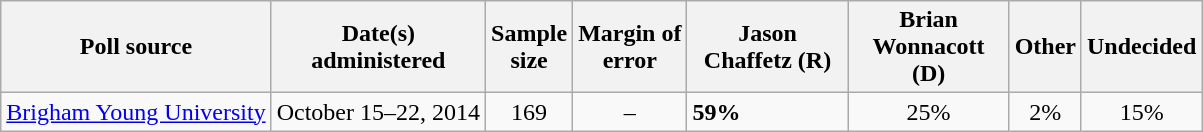<table class="wikitable">
<tr>
<th>Poll source</th>
<th>Date(s)<br>administered</th>
<th>Sample<br>size</th>
<th>Margin of<br>error</th>
<th style="width:100px;">Jason<br>Chaffetz (R)</th>
<th style="width:100px;">Brian<br>Wonnacott (D)</th>
<th>Other</th>
<th>Undecided</th>
</tr>
<tr>
<td><a href='#'>Brigham Young University</a></td>
<td align=center>October 15–22, 2014</td>
<td align=center>169</td>
<td align=center>–</td>
<td><strong>59%</strong></td>
<td align=center>25%</td>
<td align=center>2%</td>
<td align=center>15%</td>
</tr>
</table>
